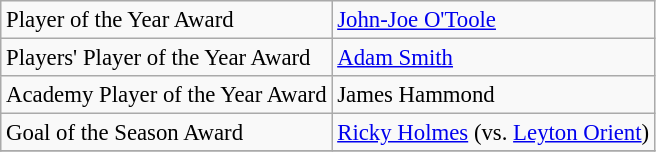<table class="wikitable" style="text-align:left; font-size:95%;">
<tr>
<td>Player of the Year Award</td>
<td><a href='#'>John-Joe O'Toole</a></td>
</tr>
<tr>
<td>Players' Player of the Year Award</td>
<td><a href='#'>Adam Smith</a></td>
</tr>
<tr>
<td>Academy Player of the Year Award</td>
<td>James Hammond</td>
</tr>
<tr>
<td>Goal of the Season Award</td>
<td><a href='#'>Ricky Holmes</a> (vs. <a href='#'>Leyton Orient</a>)</td>
</tr>
<tr>
</tr>
</table>
